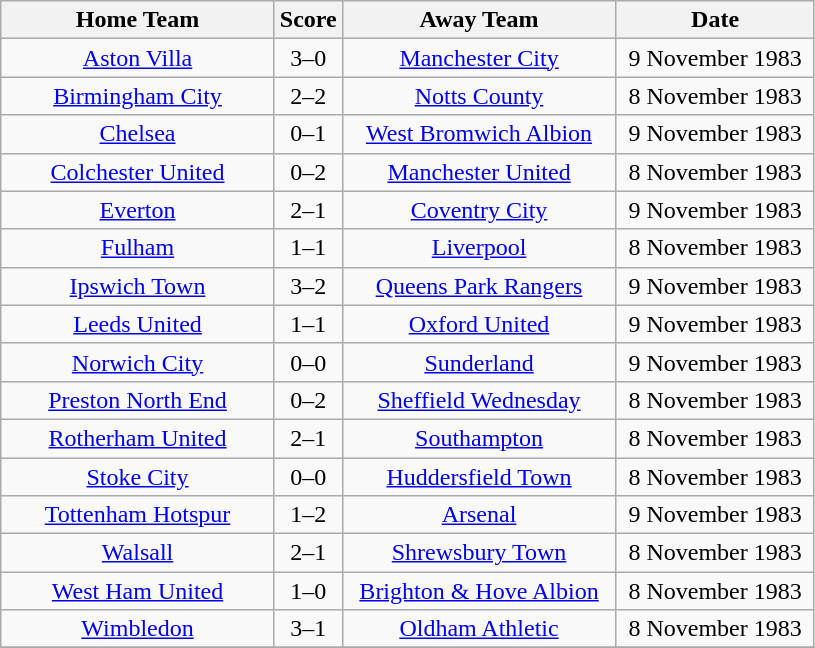<table class="wikitable" style="text-align:center;">
<tr>
<th width=175>Home Team</th>
<th width=20>Score</th>
<th width=175>Away Team</th>
<th width=125>Date</th>
</tr>
<tr>
<td><a href='#'>Aston Villa</a></td>
<td>3–0</td>
<td><a href='#'>Manchester City</a></td>
<td>9 November 1983</td>
</tr>
<tr>
<td><a href='#'>Birmingham City</a></td>
<td>2–2</td>
<td><a href='#'>Notts County</a></td>
<td>8 November 1983</td>
</tr>
<tr>
<td><a href='#'>Chelsea</a></td>
<td>0–1</td>
<td><a href='#'>West Bromwich Albion</a></td>
<td>9 November 1983</td>
</tr>
<tr>
<td><a href='#'>Colchester United</a></td>
<td>0–2</td>
<td><a href='#'>Manchester United</a></td>
<td>8 November 1983</td>
</tr>
<tr>
<td><a href='#'>Everton</a></td>
<td>2–1</td>
<td><a href='#'>Coventry City</a></td>
<td>9 November 1983</td>
</tr>
<tr>
<td><a href='#'>Fulham</a></td>
<td>1–1</td>
<td><a href='#'>Liverpool</a></td>
<td>8 November 1983</td>
</tr>
<tr>
<td><a href='#'>Ipswich Town</a></td>
<td>3–2</td>
<td><a href='#'>Queens Park Rangers</a></td>
<td>9 November 1983</td>
</tr>
<tr>
<td><a href='#'>Leeds United</a></td>
<td>1–1</td>
<td><a href='#'>Oxford United</a></td>
<td>9 November 1983</td>
</tr>
<tr>
<td><a href='#'>Norwich City</a></td>
<td>0–0</td>
<td><a href='#'>Sunderland</a></td>
<td>9 November 1983</td>
</tr>
<tr>
<td><a href='#'>Preston North End</a></td>
<td>0–2</td>
<td><a href='#'>Sheffield Wednesday</a></td>
<td>8 November 1983</td>
</tr>
<tr>
<td><a href='#'>Rotherham United</a></td>
<td>2–1</td>
<td><a href='#'>Southampton</a></td>
<td>8 November 1983</td>
</tr>
<tr>
<td><a href='#'>Stoke City</a></td>
<td>0–0</td>
<td><a href='#'>Huddersfield Town</a></td>
<td>8 November 1983</td>
</tr>
<tr>
<td><a href='#'>Tottenham Hotspur</a></td>
<td>1–2</td>
<td><a href='#'>Arsenal</a></td>
<td>9 November 1983</td>
</tr>
<tr>
<td><a href='#'>Walsall</a></td>
<td>2–1</td>
<td><a href='#'>Shrewsbury Town</a></td>
<td>8 November 1983</td>
</tr>
<tr>
<td><a href='#'>West Ham United</a></td>
<td>1–0</td>
<td><a href='#'>Brighton & Hove Albion</a></td>
<td>8 November 1983</td>
</tr>
<tr>
<td><a href='#'>Wimbledon</a></td>
<td>3–1</td>
<td><a href='#'>Oldham Athletic</a></td>
<td>8 November 1983</td>
</tr>
<tr>
</tr>
</table>
